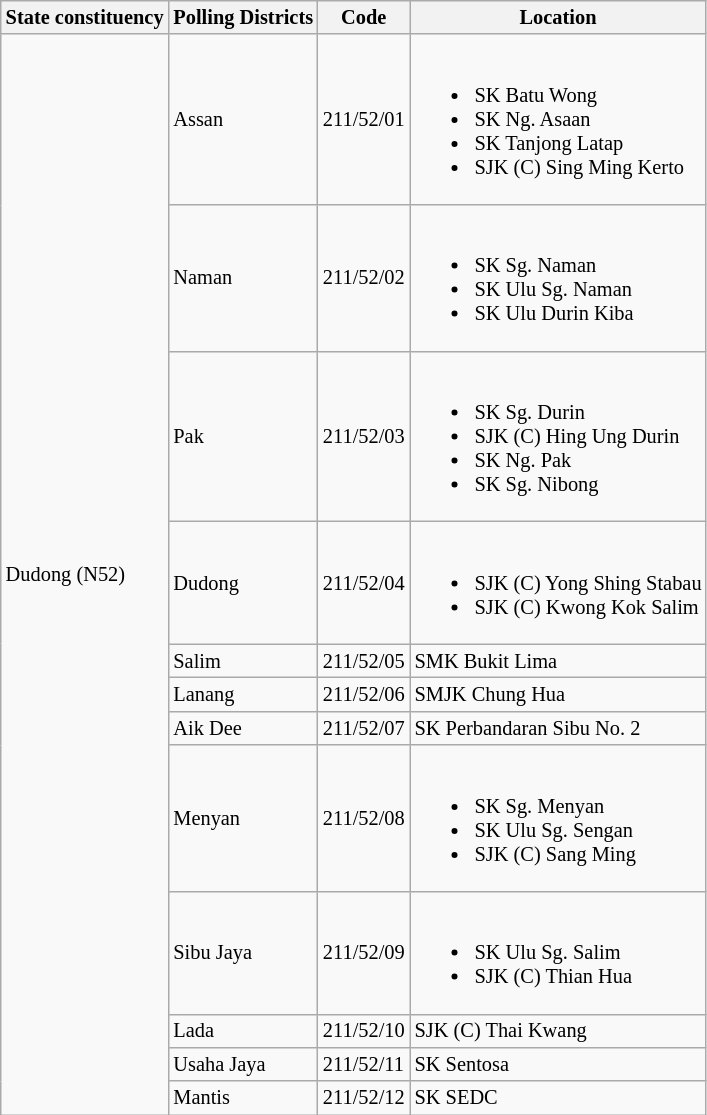<table class="wikitable sortable mw-collapsible" style="white-space:nowrap;font-size:85%">
<tr>
<th>State constituency</th>
<th>Polling Districts</th>
<th>Code</th>
<th>Location</th>
</tr>
<tr>
<td rowspan="12">Dudong (N52)</td>
<td>Assan</td>
<td>211/52/01</td>
<td><br><ul><li>SK Batu Wong</li><li>SK Ng. Asaan</li><li>SK Tanjong Latap</li><li>SJK (C) Sing Ming Kerto</li></ul></td>
</tr>
<tr>
<td>Naman</td>
<td>211/52/02</td>
<td><br><ul><li>SK Sg. Naman</li><li>SK Ulu Sg. Naman</li><li>SK Ulu Durin Kiba</li></ul></td>
</tr>
<tr>
<td>Pak</td>
<td>211/52/03</td>
<td><br><ul><li>SK Sg. Durin</li><li>SJK (C) Hing Ung Durin</li><li>SK Ng. Pak</li><li>SK Sg. Nibong</li></ul></td>
</tr>
<tr>
<td>Dudong</td>
<td>211/52/04</td>
<td><br><ul><li>SJK (C) Yong Shing Stabau</li><li>SJK (C) Kwong Kok Salim</li></ul></td>
</tr>
<tr>
<td>Salim</td>
<td>211/52/05</td>
<td>SMK Bukit Lima</td>
</tr>
<tr>
<td>Lanang</td>
<td>211/52/06</td>
<td>SMJK Chung Hua</td>
</tr>
<tr>
<td>Aik Dee</td>
<td>211/52/07</td>
<td>SK Perbandaran Sibu No. 2</td>
</tr>
<tr>
<td>Menyan</td>
<td>211/52/08</td>
<td><br><ul><li>SK Sg. Menyan</li><li>SK Ulu Sg. Sengan</li><li>SJK (C) Sang Ming</li></ul></td>
</tr>
<tr>
<td>Sibu Jaya</td>
<td>211/52/09</td>
<td><br><ul><li>SK Ulu Sg. Salim</li><li>SJK (C) Thian Hua</li></ul></td>
</tr>
<tr>
<td>Lada</td>
<td>211/52/10</td>
<td>SJK (C) Thai Kwang</td>
</tr>
<tr>
<td>Usaha Jaya</td>
<td>211/52/11</td>
<td>SK Sentosa</td>
</tr>
<tr>
<td>Mantis</td>
<td>211/52/12</td>
<td>SK SEDC</td>
</tr>
</table>
